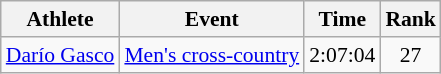<table class=wikitable style="font-size:90%">
<tr>
<th>Athlete</th>
<th>Event</th>
<th>Time</th>
<th>Rank</th>
</tr>
<tr align=center>
<td align=left><a href='#'>Darío Gasco</a></td>
<td align=left><a href='#'>Men's cross-country</a></td>
<td>2:07:04</td>
<td>27</td>
</tr>
</table>
